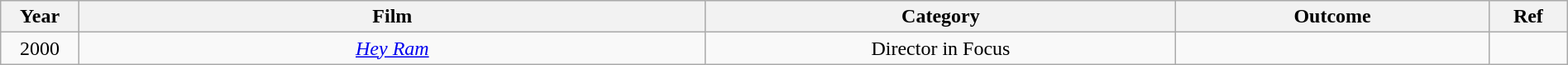<table class="wikitable" style="width:100%;">
<tr>
<th width=5%>Year</th>
<th style="width:40%;">Film</th>
<th style="width:30%;">Category</th>
<th style="width:20%;">Outcome</th>
<th style="width:5%;">Ref</th>
</tr>
<tr>
<td style="text-align:center;">2000</td>
<td style="text-align:center;"><em><a href='#'>Hey Ram</a></em></td>
<td style="text-align:center;">Director in Focus</td>
<td></td>
<td></td>
</tr>
</table>
